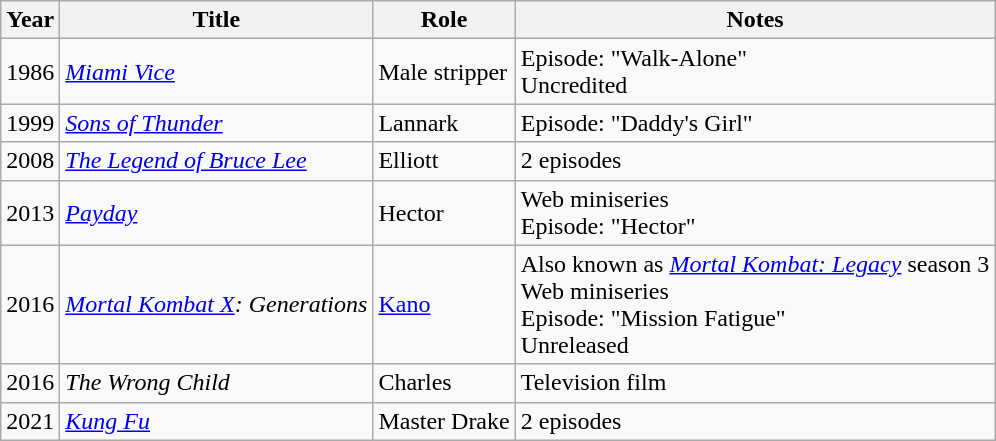<table class="wikitable">
<tr>
<th>Year</th>
<th>Title</th>
<th>Role</th>
<th>Notes</th>
</tr>
<tr>
<td>1986</td>
<td><em><a href='#'>Miami Vice</a></em></td>
<td>Male stripper</td>
<td>Episode: "Walk-Alone"<br>Uncredited</td>
</tr>
<tr>
<td>1999</td>
<td><em><a href='#'>Sons of Thunder</a></em></td>
<td>Lannark</td>
<td>Episode: "Daddy's Girl"</td>
</tr>
<tr>
<td>2008</td>
<td><em><a href='#'>The Legend of Bruce Lee</a></em></td>
<td>Elliott</td>
<td>2 episodes</td>
</tr>
<tr>
<td>2013</td>
<td><em><a href='#'>Payday</a></em></td>
<td>Hector</td>
<td>Web miniseries<br>Episode: "Hector"</td>
</tr>
<tr>
<td>2016</td>
<td><em><a href='#'>Mortal Kombat X</a>: Generations</em></td>
<td><a href='#'>Kano</a></td>
<td>Also known as <em><a href='#'>Mortal Kombat: Legacy</a></em> season 3<br>Web miniseries<br>Episode: "Mission Fatigue"<br>Unreleased</td>
</tr>
<tr>
<td>2016</td>
<td><em>The Wrong Child</em></td>
<td>Charles</td>
<td>Television film</td>
</tr>
<tr>
<td>2021</td>
<td><em><a href='#'>Kung Fu</a></em></td>
<td>Master Drake</td>
<td>2 episodes</td>
</tr>
</table>
